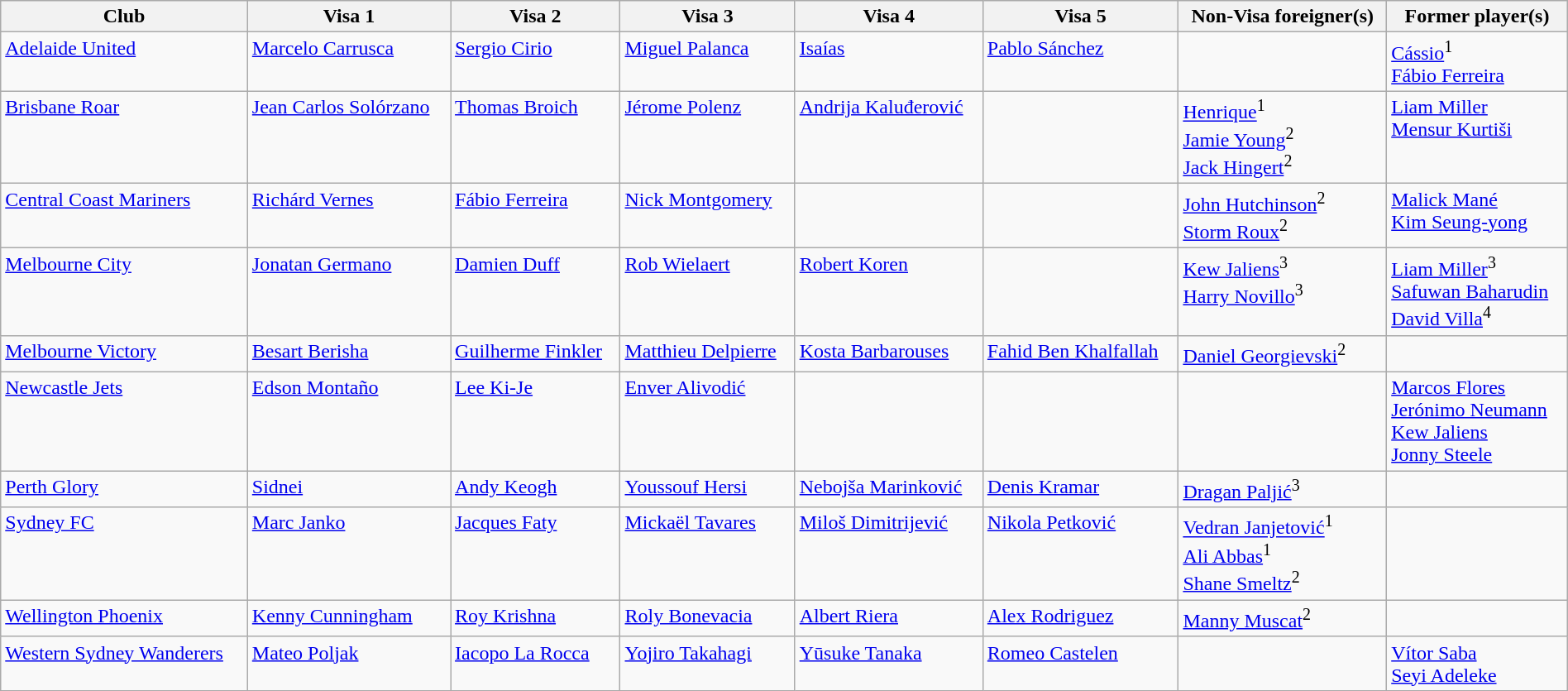<table class="wikitable" style="width:100%">
<tr>
<th>Club</th>
<th>Visa 1</th>
<th>Visa 2</th>
<th>Visa 3</th>
<th>Visa 4</th>
<th>Visa 5</th>
<th>Non-Visa foreigner(s)</th>
<th>Former player(s)</th>
</tr>
<tr style="vertical-align:top;">
<td><a href='#'>Adelaide United</a></td>
<td> <a href='#'>Marcelo Carrusca</a></td>
<td> <a href='#'>Sergio Cirio</a></td>
<td> <a href='#'>Miguel Palanca</a></td>
<td> <a href='#'>Isaías</a></td>
<td> <a href='#'>Pablo Sánchez</a></td>
<td></td>
<td> <a href='#'>Cássio</a><sup>1</sup> <br> <a href='#'>Fábio Ferreira</a></td>
</tr>
<tr style="vertical-align:top;">
<td><a href='#'>Brisbane Roar</a></td>
<td> <a href='#'>Jean Carlos Solórzano</a></td>
<td> <a href='#'>Thomas Broich</a></td>
<td> <a href='#'>Jérome Polenz</a></td>
<td> <a href='#'>Andrija Kaluđerović</a></td>
<td></td>
<td> <a href='#'>Henrique</a><sup>1</sup> <br> <a href='#'>Jamie Young</a><sup>2</sup> <br> <a href='#'>Jack Hingert</a><sup>2</sup></td>
<td> <a href='#'>Liam Miller</a> <br> <a href='#'>Mensur Kurtiši</a></td>
</tr>
<tr style="vertical-align:top;">
<td><a href='#'>Central Coast Mariners</a></td>
<td> <a href='#'>Richárd Vernes</a></td>
<td> <a href='#'>Fábio Ferreira</a></td>
<td> <a href='#'>Nick Montgomery</a></td>
<td></td>
<td></td>
<td> <a href='#'>John Hutchinson</a><sup>2</sup><br> <a href='#'>Storm Roux</a><sup>2</sup><br></td>
<td> <a href='#'>Malick Mané</a> <br> <a href='#'>Kim Seung-yong</a></td>
</tr>
<tr style="vertical-align:top;">
<td><a href='#'>Melbourne City</a></td>
<td> <a href='#'>Jonatan Germano</a></td>
<td> <a href='#'>Damien Duff</a></td>
<td> <a href='#'>Rob Wielaert</a></td>
<td> <a href='#'>Robert Koren</a></td>
<td></td>
<td> <a href='#'>Kew Jaliens</a><sup>3</sup> <br> <a href='#'>Harry Novillo</a><sup>3</sup></td>
<td> <a href='#'>Liam Miller</a><sup>3</sup> <br> <a href='#'>Safuwan Baharudin</a> <br> <a href='#'>David Villa</a><sup>4</sup></td>
</tr>
<tr style="vertical-align:top;">
<td><a href='#'>Melbourne Victory</a></td>
<td> <a href='#'>Besart Berisha</a></td>
<td> <a href='#'>Guilherme Finkler</a></td>
<td> <a href='#'>Matthieu Delpierre</a></td>
<td> <a href='#'>Kosta Barbarouses</a></td>
<td> <a href='#'>Fahid Ben Khalfallah</a></td>
<td> <a href='#'>Daniel Georgievski</a><sup>2</sup></td>
<td></td>
</tr>
<tr style="vertical-align:top;">
<td><a href='#'>Newcastle Jets</a></td>
<td> <a href='#'>Edson Montaño</a></td>
<td> <a href='#'>Lee Ki-Je</a></td>
<td> <a href='#'>Enver Alivodić</a></td>
<td></td>
<td></td>
<td></td>
<td> <a href='#'>Marcos Flores</a> <br> <a href='#'>Jerónimo Neumann</a> <br> <a href='#'>Kew Jaliens</a> <br> <a href='#'>Jonny Steele</a></td>
</tr>
<tr style="vertical-align:top;">
<td><a href='#'>Perth Glory</a></td>
<td> <a href='#'>Sidnei</a></td>
<td> <a href='#'>Andy Keogh</a></td>
<td> <a href='#'>Youssouf Hersi</a></td>
<td> <a href='#'>Nebojša Marinković</a></td>
<td> <a href='#'>Denis Kramar</a></td>
<td> <a href='#'>Dragan Paljić</a><sup>3</sup></td>
<td></td>
</tr>
<tr style="vertical-align:top;">
<td><a href='#'>Sydney FC</a></td>
<td> <a href='#'>Marc Janko</a></td>
<td> <a href='#'>Jacques Faty</a></td>
<td> <a href='#'>Mickaël Tavares</a></td>
<td> <a href='#'>Miloš Dimitrijević</a></td>
<td> <a href='#'>Nikola Petković</a></td>
<td> <a href='#'>Vedran Janjetović</a><sup>1</sup> <br> <a href='#'>Ali Abbas</a><sup>1</sup> <br>  <a href='#'>Shane Smeltz</a><sup>2</sup></td>
<td></td>
</tr>
<tr style="vertical-align:top;">
<td><a href='#'>Wellington Phoenix</a></td>
<td> <a href='#'>Kenny Cunningham</a></td>
<td> <a href='#'>Roy Krishna</a></td>
<td> <a href='#'>Roly Bonevacia</a></td>
<td> <a href='#'>Albert Riera</a></td>
<td> <a href='#'>Alex Rodriguez</a></td>
<td> <a href='#'>Manny Muscat</a><sup>2</sup> <br></td>
<td></td>
</tr>
<tr style="vertical-align:top;">
<td><a href='#'>Western Sydney Wanderers</a></td>
<td> <a href='#'>Mateo Poljak</a></td>
<td> <a href='#'>Iacopo La Rocca</a></td>
<td> <a href='#'>Yojiro Takahagi</a></td>
<td> <a href='#'>Yūsuke Tanaka</a></td>
<td> <a href='#'>Romeo Castelen</a></td>
<td></td>
<td> <a href='#'>Vítor Saba</a> <br> <a href='#'>Seyi Adeleke</a></td>
</tr>
</table>
